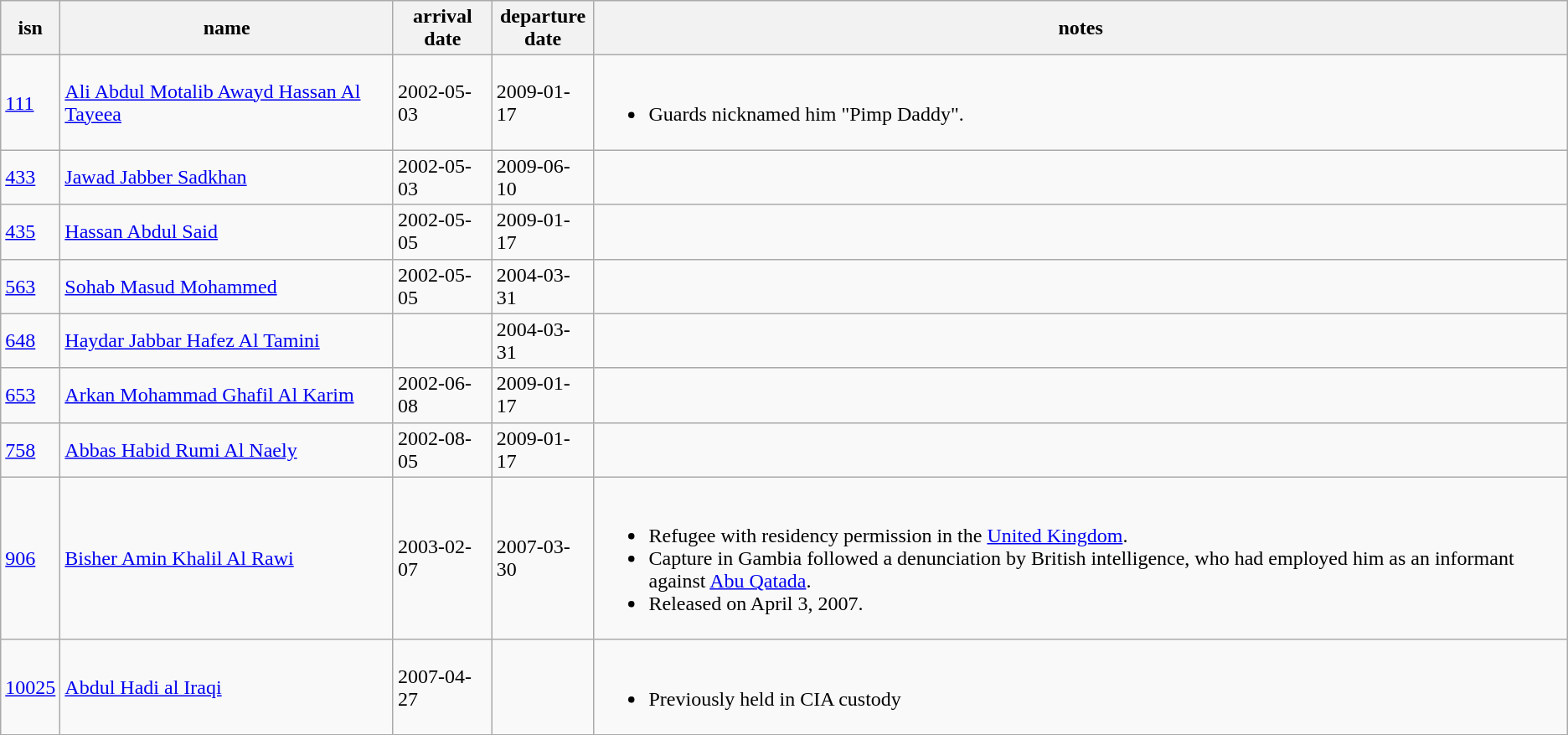<table class="wikitable">
<tr>
<th><strong>isn</strong></th>
<th><strong>name</strong></th>
<th>arrival<br>date</th>
<th>departure<br>date</th>
<th><strong>notes</strong></th>
</tr>
<tr>
<td><a href='#'>111</a></td>
<td><a href='#'>Ali Abdul Motalib Awayd Hassan Al Tayeea</a></td>
<td>2002-05-03</td>
<td>2009-01-17</td>
<td><br><ul><li>Guards nicknamed him "Pimp Daddy".</li></ul></td>
</tr>
<tr>
<td><a href='#'>433</a></td>
<td><a href='#'>Jawad Jabber Sadkhan</a></td>
<td>2002-05-03</td>
<td>2009-06-10</td>
<td></td>
</tr>
<tr>
<td><a href='#'>435</a></td>
<td><a href='#'>Hassan Abdul Said</a></td>
<td>2002-05-05</td>
<td>2009-01-17</td>
<td></td>
</tr>
<tr>
<td><a href='#'>563</a></td>
<td><a href='#'>Sohab Masud Mohammed</a></td>
<td>2002-05-05</td>
<td>2004-03-31</td>
<td></td>
</tr>
<tr>
<td><a href='#'>648</a></td>
<td><a href='#'>Haydar Jabbar Hafez Al Tamini</a></td>
<td></td>
<td>2004-03-31</td>
<td></td>
</tr>
<tr>
<td><a href='#'>653</a></td>
<td><a href='#'>Arkan Mohammad Ghafil Al Karim</a></td>
<td>2002-06-08</td>
<td>2009-01-17</td>
<td></td>
</tr>
<tr>
<td><a href='#'>758</a></td>
<td><a href='#'>Abbas Habid Rumi Al Naely</a></td>
<td>2002-08-05</td>
<td>2009-01-17</td>
<td></td>
</tr>
<tr>
<td><a href='#'>906</a></td>
<td><a href='#'>Bisher Amin Khalil Al Rawi</a></td>
<td>2003-02-07</td>
<td>2007-03-30</td>
<td><br><ul><li>Refugee with residency permission in the <a href='#'>United Kingdom</a>.</li><li>Capture in Gambia followed a denunciation by British intelligence, who had employed him as an informant against <a href='#'>Abu Qatada</a>.</li><li>Released on April 3, 2007.</li></ul></td>
</tr>
<tr>
<td><a href='#'>10025</a></td>
<td><a href='#'>Abdul Hadi al Iraqi</a></td>
<td>2007-04-27</td>
<td></td>
<td><br><ul><li>Previously held in CIA custody</li></ul></td>
</tr>
</table>
